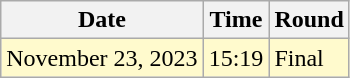<table class="wikitable">
<tr>
<th>Date</th>
<th>Time</th>
<th>Round</th>
</tr>
<tr style=background:lemonchiffon>
<td>November 23, 2023</td>
<td>15:19</td>
<td>Final</td>
</tr>
</table>
